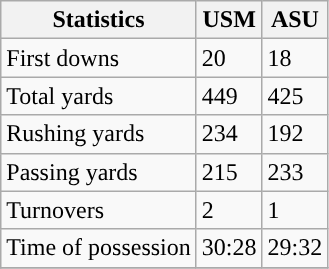<table class="wikitable" style="float: left;">
<tr>
<th>Statistics</th>
<th>USM</th>
<th>ASU</th>
</tr>
<tr>
<td>First downs</td>
<td>20</td>
<td>18</td>
</tr>
<tr>
<td>Total yards</td>
<td>449</td>
<td>425</td>
</tr>
<tr>
<td>Rushing yards</td>
<td>234</td>
<td>192</td>
</tr>
<tr>
<td>Passing yards</td>
<td>215</td>
<td>233</td>
</tr>
<tr>
<td>Turnovers</td>
<td>2</td>
<td>1</td>
</tr>
<tr>
<td>Time of possession</td>
<td>30:28</td>
<td>29:32</td>
</tr>
<tr>
</tr>
</table>
